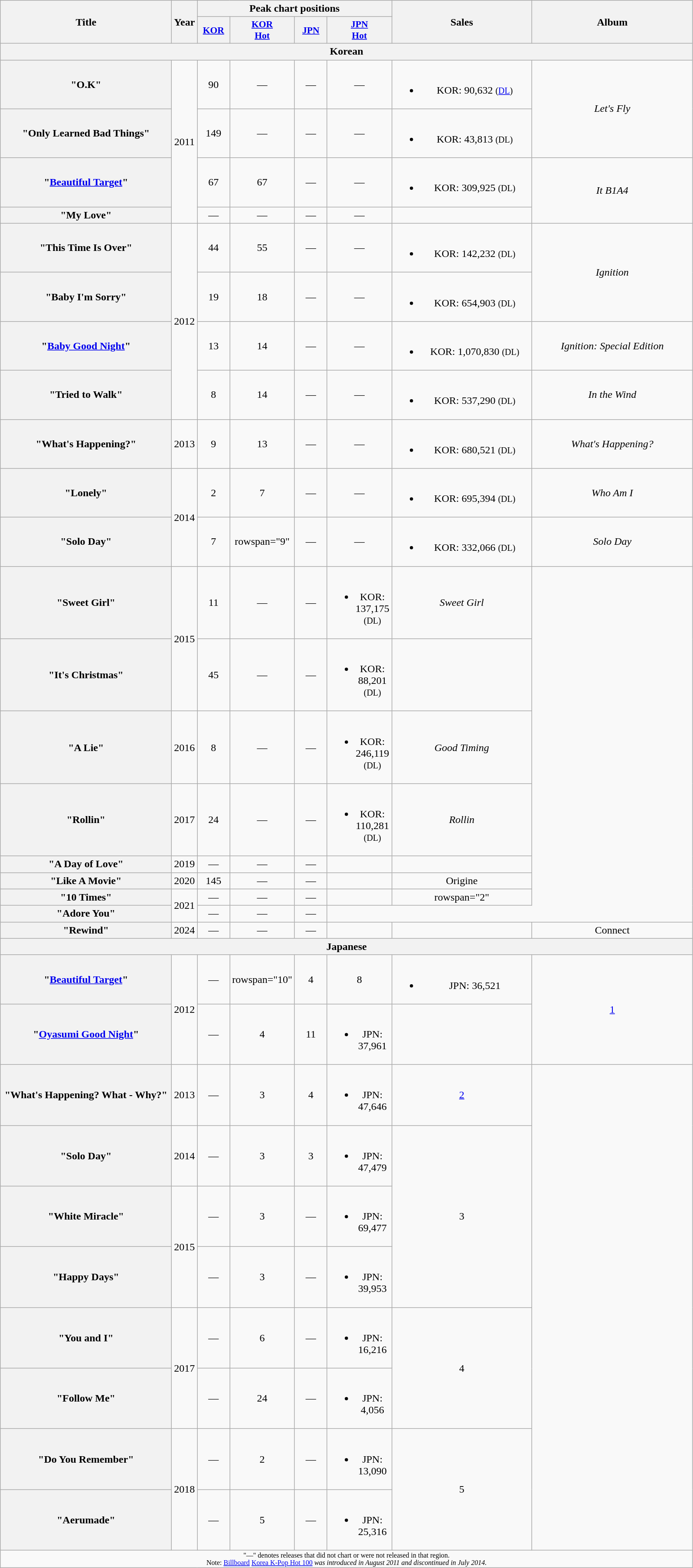<table class="wikitable plainrowheaders" style="text-align:center;">
<tr>
<th scope="col" rowspan="2" style="width:16em;">Title</th>
<th scope="col" rowspan="2">Year</th>
<th scope="col" colspan="4">Peak chart positions</th>
<th scope="col" rowspan="2" style="width:13em;">Sales<br></th>
<th scope="col" rowspan="2" style="width:15em;">Album</th>
</tr>
<tr>
<th scope="col" style="width:3em;font-size:90%"><a href='#'>KOR</a><br></th>
<th scope="col" style="width:3em;font-size:90%"><a href='#'>KOR<br>Hot</a><br></th>
<th scope="col" style="width:3em;font-size:90%"><a href='#'>JPN</a></th>
<th scope="col" style="width:3em;font-size:90%"><a href='#'>JPN<br>Hot</a><br></th>
</tr>
<tr>
<th colspan="8">Korean</th>
</tr>
<tr>
<th scope="row">"O.K"</th>
<td rowspan="4">2011</td>
<td>90</td>
<td>—</td>
<td>—</td>
<td>—</td>
<td><br><ul><li>KOR: 90,632 <small>(<a href='#'>DL</a>)</small></li></ul></td>
<td rowspan="2"><em>Let's Fly</em></td>
</tr>
<tr>
<th scope="row">"Only Learned Bad Things" </th>
<td>149</td>
<td>—</td>
<td>—</td>
<td>—</td>
<td><br><ul><li>KOR: 43,813 <small>(DL)</small></li></ul></td>
</tr>
<tr>
<th scope="row">"<a href='#'>Beautiful Target</a>"</th>
<td>67</td>
<td>67</td>
<td>—</td>
<td>—</td>
<td><br><ul><li>KOR: 309,925 <small>(DL)</small></li></ul></td>
<td rowspan="2"><em>It B1A4</em></td>
</tr>
<tr>
<th scope="row">"My Love"</th>
<td>—</td>
<td>—</td>
<td>—</td>
<td>—</td>
<td></td>
</tr>
<tr>
<th scope="row">"This Time Is Over"</th>
<td rowspan="4">2012</td>
<td>44</td>
<td>55</td>
<td>—</td>
<td>—</td>
<td><br><ul><li>KOR: 142,232 <small>(DL)</small></li></ul></td>
<td rowspan="2"><em>Ignition</em></td>
</tr>
<tr>
<th scope="row">"Baby I'm Sorry"</th>
<td>19</td>
<td>18</td>
<td>—</td>
<td>—</td>
<td><br><ul><li>KOR: 654,903 <small>(DL)</small></li></ul></td>
</tr>
<tr>
<th scope="row">"<a href='#'>Baby Good Night</a>" </th>
<td>13</td>
<td>14</td>
<td>—</td>
<td>—</td>
<td><br><ul><li>KOR: 1,070,830 <small>(DL)</small></li></ul></td>
<td><em>Ignition: Special Edition</em></td>
</tr>
<tr>
<th scope="row">"Tried to Walk" </th>
<td>8</td>
<td>14</td>
<td>—</td>
<td>—</td>
<td><br><ul><li>KOR: 537,290 <small>(DL)</small></li></ul></td>
<td><em>In the Wind</em></td>
</tr>
<tr>
<th scope="row">"What's Happening?" </th>
<td>2013</td>
<td>9</td>
<td>13</td>
<td>—</td>
<td>—</td>
<td><br><ul><li>KOR: 680,521 <small>(DL)</small></li></ul></td>
<td><em>What's Happening?</em></td>
</tr>
<tr>
<th scope="row">"Lonely" </th>
<td rowspan="2">2014</td>
<td>2</td>
<td>7</td>
<td>—</td>
<td>—</td>
<td><br><ul><li>KOR: 695,394 <small>(DL)</small></li></ul></td>
<td><em>Who Am I</em></td>
</tr>
<tr>
<th scope="row">"Solo Day"</th>
<td>7</td>
<td>rowspan="9" </td>
<td>—</td>
<td>—</td>
<td><br><ul><li>KOR: 332,066 <small>(DL)</small></li></ul></td>
<td><em>Solo Day</em></td>
</tr>
<tr>
<th scope="row">"Sweet Girl"</th>
<td rowspan="2">2015</td>
<td>11</td>
<td>—</td>
<td>—</td>
<td><br><ul><li>KOR: 137,175 <small>(DL)</small></li></ul></td>
<td><em>Sweet Girl</em></td>
</tr>
<tr>
<th scope="row">"It's Christmas"</th>
<td>45</td>
<td>—</td>
<td>—</td>
<td><br><ul><li>KOR: 88,201 <small>(DL)</small></li></ul></td>
<td></td>
</tr>
<tr>
<th scope="row">"A Lie" </th>
<td>2016</td>
<td>8</td>
<td>—</td>
<td>—</td>
<td><br><ul><li>KOR: 246,119 <small>(DL)</small></li></ul></td>
<td><em>Good Timing</em></td>
</tr>
<tr>
<th scope="row">"Rollin"</th>
<td>2017</td>
<td>24</td>
<td>—</td>
<td>—</td>
<td><br><ul><li>KOR: 110,281 <small>(DL)</small></li></ul></td>
<td><em>Rollin<strong></td>
</tr>
<tr>
<th scope="row">"A Day of Love" </th>
<td>2019</td>
<td>—</td>
<td>—</td>
<td>—</td>
<td></td>
<td></td>
</tr>
<tr>
<th scope="row">"Like A Movie" </th>
<td>2020</td>
<td>145</td>
<td>—</td>
<td>—</td>
<td></td>
<td></em>Origine<em></td>
</tr>
<tr>
<th scope="row">"10 Times"</th>
<td rowspan="2">2021</td>
<td>—</td>
<td>—</td>
<td>—</td>
<td></td>
<td>rowspan="2" </td>
</tr>
<tr>
<th scope="row">"Adore You" </th>
<td>—</td>
<td>—</td>
<td>—</td>
</tr>
<tr>
<th scope="row">"Rewind"</th>
<td>2024</td>
<td>—</td>
<td>—</td>
<td>—</td>
<td></td>
<td></td>
<td></em>Connect<em></td>
</tr>
<tr>
<th colspan="8">Japanese</th>
</tr>
<tr>
<th scope="row">"<a href='#'>Beautiful Target</a>"</th>
<td rowspan="2">2012</td>
<td>—</td>
<td>rowspan="10" </td>
<td>4</td>
<td>8</td>
<td><br><ul><li>JPN: 36,521</li></ul></td>
<td rowspan="2"></em><a href='#'>1</a><em></td>
</tr>
<tr>
<th scope="row">"<a href='#'>Oyasumi Good Night</a>"</th>
<td>—</td>
<td>4</td>
<td>11</td>
<td><br><ul><li>JPN: 37,961</li></ul></td>
</tr>
<tr>
<th scope="row">"What's Happening? What - Why?"</th>
<td rowspan="1">2013</td>
<td>—</td>
<td>3</td>
<td>4</td>
<td><br><ul><li>JPN: 47,646</li></ul></td>
<td></em><a href='#'>2</a><em></td>
</tr>
<tr>
<th scope="row">"Solo Day"</th>
<td rowspan="1">2014</td>
<td>—</td>
<td>3</td>
<td>3</td>
<td><br><ul><li>JPN: 47,479</li></ul></td>
<td rowspan="3"></em>3<em></td>
</tr>
<tr>
<th scope="row">"White Miracle"</th>
<td rowspan="2">2015</td>
<td>—</td>
<td>3</td>
<td>—</td>
<td><br><ul><li>JPN: 69,477</li></ul></td>
</tr>
<tr>
<th scope="row">"Happy Days"</th>
<td>—</td>
<td>3</td>
<td>—</td>
<td><br><ul><li>JPN: 39,953</li></ul></td>
</tr>
<tr>
<th scope="row">"You and I"</th>
<td rowspan="2">2017</td>
<td>—</td>
<td>6</td>
<td>—</td>
<td><br><ul><li>JPN: 16,216</li></ul></td>
<td rowspan="2"></em>4<em></td>
</tr>
<tr>
<th scope="row">"Follow Me"</th>
<td>—</td>
<td>24</td>
<td>—</td>
<td><br><ul><li>JPN: 4,056</li></ul></td>
</tr>
<tr>
<th scope="row">"Do You Remember"</th>
<td rowspan="2">2018</td>
<td>—</td>
<td>2</td>
<td>—</td>
<td><br><ul><li>JPN: 13,090</li></ul></td>
<td rowspan=2></em>5<em></td>
</tr>
<tr>
<th scope="row">"Aerumade"</th>
<td>—</td>
<td>5</td>
<td>—</td>
<td><br><ul><li>JPN: 25,316</li></ul></td>
</tr>
<tr>
<td colspan="9" style="text-align:center; font-size:8pt;">"—" denotes releases that did not chart or were not released in that region.<br>Note: </em><a href='#'>Billboard</a> <a href='#'>Korea K-Pop Hot 100</a><em> was introduced in August 2011 and discontinued in July 2014.</td>
</tr>
</table>
